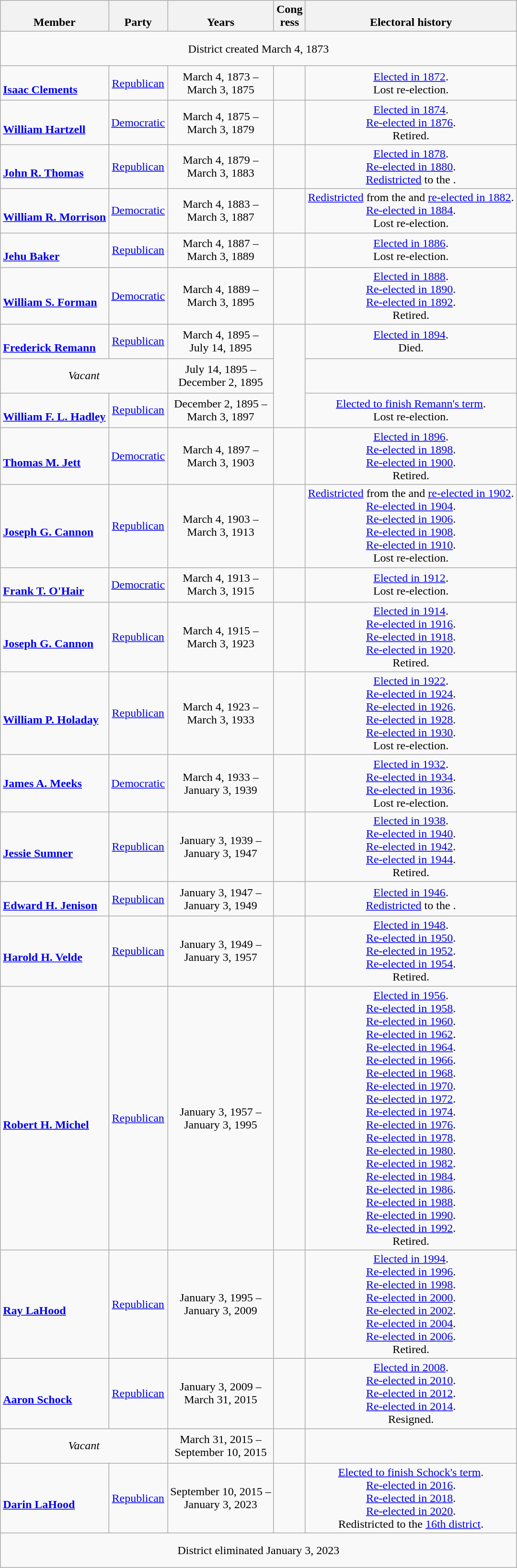<table class=wikitable style="text-align:center">
<tr valign=bottom>
<th>Member</th>
<th>Party</th>
<th>Years</th>
<th>Cong<br>ress</th>
<th>Electoral history</th>
</tr>
<tr style="height:3em">
<td colspan=5>District created March 4, 1873</td>
</tr>
<tr style="height:3em">
<td align=left><br><strong><a href='#'>Isaac Clements</a></strong><br></td>
<td><a href='#'>Republican</a></td>
<td nowrap>March 4, 1873 –<br>March 3, 1875</td>
<td></td>
<td><a href='#'>Elected in 1872</a>.<br>Lost re-election.</td>
</tr>
<tr style="height:3em">
<td align=left><br><strong><a href='#'>William Hartzell</a></strong><br></td>
<td><a href='#'>Democratic</a></td>
<td nowrap>March 4, 1875 –<br>March 3, 1879</td>
<td></td>
<td><a href='#'>Elected in 1874</a>.<br><a href='#'>Re-elected in 1876</a>.<br>Retired.</td>
</tr>
<tr style="height:3em">
<td align=left><br> <strong><a href='#'>John R. Thomas</a></strong><br></td>
<td><a href='#'>Republican</a></td>
<td nowrap>March 4, 1879 –<br>March 3, 1883</td>
<td></td>
<td><a href='#'>Elected in 1878</a>.<br><a href='#'>Re-elected in 1880</a>.<br><a href='#'>Redistricted</a> to the .</td>
</tr>
<tr style="height:3em">
<td align=left><br><strong><a href='#'>William R. Morrison</a></strong><br></td>
<td><a href='#'>Democratic</a></td>
<td nowrap>March 4, 1883 –<br>March 3, 1887</td>
<td></td>
<td><a href='#'>Redistricted</a> from the  and <a href='#'>re-elected in 1882</a>.<br><a href='#'>Re-elected in 1884</a>.<br>Lost re-election.</td>
</tr>
<tr style="height:3em">
<td align=left><br><strong><a href='#'>Jehu Baker</a></strong><br></td>
<td><a href='#'>Republican</a></td>
<td nowrap>March 4, 1887 –<br>March 3, 1889</td>
<td></td>
<td><a href='#'>Elected in 1886</a>.<br>Lost re-election.</td>
</tr>
<tr style="height:3em">
<td align=left><br><strong><a href='#'>William S. Forman</a></strong><br></td>
<td><a href='#'>Democratic</a></td>
<td nowrap>March 4, 1889 –<br>March 3, 1895</td>
<td></td>
<td><a href='#'>Elected in 1888</a>.<br><a href='#'>Re-elected in 1890</a>.<br><a href='#'>Re-elected in 1892</a>.<br>Retired.</td>
</tr>
<tr style="height:3em">
<td align=left><br><strong><a href='#'>Frederick Remann</a></strong><br></td>
<td><a href='#'>Republican</a></td>
<td nowrap>March 4, 1895 –<br>July 14, 1895</td>
<td rowspan=3></td>
<td><a href='#'>Elected in 1894</a>.<br>Died.</td>
</tr>
<tr style="height:3em">
<td colspan=2><em>Vacant</em></td>
<td nowrap>July 14, 1895 –<br>December 2, 1895</td>
<td></td>
</tr>
<tr style="height:3em">
<td align=left><br><strong><a href='#'>William F. L. Hadley</a></strong><br></td>
<td><a href='#'>Republican</a></td>
<td nowrap>December 2, 1895 –<br>March 3, 1897</td>
<td><a href='#'>Elected to finish Remann's term</a>.<br>Lost re-election.</td>
</tr>
<tr style="height:3em">
<td align=left><br><strong><a href='#'>Thomas M. Jett</a></strong><br></td>
<td><a href='#'>Democratic</a></td>
<td nowrap>March 4, 1897 –<br>March 3, 1903</td>
<td></td>
<td><a href='#'>Elected in 1896</a>.<br><a href='#'>Re-elected in 1898</a>.<br><a href='#'>Re-elected in 1900</a>.<br>Retired.</td>
</tr>
<tr style="height:3em">
<td align=left><br><strong><a href='#'>Joseph G. Cannon</a></strong><br></td>
<td><a href='#'>Republican</a></td>
<td nowrap>March 4, 1903 –<br>March 3, 1913</td>
<td></td>
<td><a href='#'>Redistricted</a> from the  and <a href='#'>re-elected in 1902</a>.<br><a href='#'>Re-elected in 1904</a>.<br><a href='#'>Re-elected in 1906</a>.<br><a href='#'>Re-elected in 1908</a>.<br><a href='#'>Re-elected in 1910</a>.<br>Lost re-election.</td>
</tr>
<tr style="height:3em">
<td align=left><br><strong><a href='#'>Frank T. O'Hair</a></strong><br></td>
<td><a href='#'>Democratic</a></td>
<td nowrap>March 4, 1913 –<br>March 3, 1915</td>
<td></td>
<td><a href='#'>Elected in 1912</a>.<br>Lost re-election.</td>
</tr>
<tr style="height:3em">
<td align=left><br><strong><a href='#'>Joseph G. Cannon</a></strong><br></td>
<td><a href='#'>Republican</a></td>
<td nowrap>March 4, 1915 –<br>March 3, 1923</td>
<td></td>
<td><a href='#'>Elected in 1914</a>.<br><a href='#'>Re-elected in 1916</a>.<br><a href='#'>Re-elected in 1918</a>.<br><a href='#'>Re-elected in 1920</a>.<br>Retired.</td>
</tr>
<tr style="height:3em">
<td align=left><br><strong><a href='#'>William P. Holaday</a></strong><br></td>
<td><a href='#'>Republican</a></td>
<td nowrap>March 4, 1923 –<br>March 3, 1933</td>
<td></td>
<td><a href='#'>Elected in 1922</a>.<br><a href='#'>Re-elected in 1924</a>.<br><a href='#'>Re-elected in 1926</a>.<br><a href='#'>Re-elected in 1928</a>.<br><a href='#'>Re-elected in 1930</a>.<br>Lost re-election.</td>
</tr>
<tr style="height:3em">
<td align=left><strong><a href='#'>James A. Meeks</a></strong><br></td>
<td><a href='#'>Democratic</a></td>
<td nowrap>March 4, 1933 –<br>January 3, 1939</td>
<td></td>
<td><a href='#'>Elected in 1932</a>.<br><a href='#'>Re-elected in 1934</a>.<br><a href='#'>Re-elected in 1936</a>.<br>Lost re-election.</td>
</tr>
<tr style="height:3em">
<td align=left><br><strong><a href='#'>Jessie Sumner</a></strong><br></td>
<td><a href='#'>Republican</a></td>
<td nowrap>January 3, 1939 –<br>January 3, 1947</td>
<td></td>
<td><a href='#'>Elected in 1938</a>.<br><a href='#'>Re-elected in 1940</a>.<br><a href='#'>Re-elected in 1942</a>.<br><a href='#'>Re-elected in 1944</a>.<br>Retired.</td>
</tr>
<tr style="height:3em">
<td align=left><br><strong><a href='#'>Edward H. Jenison</a></strong><br></td>
<td><a href='#'>Republican</a></td>
<td nowrap>January 3, 1947 –<br>January 3, 1949</td>
<td></td>
<td><a href='#'>Elected in 1946</a>.<br><a href='#'>Redistricted</a> to the .</td>
</tr>
<tr style="height:3em">
<td align=left><br><strong><a href='#'>Harold H. Velde</a></strong><br></td>
<td><a href='#'>Republican</a></td>
<td nowrap>January 3, 1949 –<br>January 3, 1957</td>
<td></td>
<td><a href='#'>Elected in 1948</a>.<br><a href='#'>Re-elected in 1950</a>.<br><a href='#'>Re-elected in 1952</a>.<br><a href='#'>Re-elected in 1954</a>.<br>Retired.</td>
</tr>
<tr style="height:3em">
<td align=left><br><strong><a href='#'>Robert H. Michel</a></strong><br></td>
<td><a href='#'>Republican</a></td>
<td nowrap>January 3, 1957 –<br>January 3, 1995</td>
<td></td>
<td><a href='#'>Elected in 1956</a>.<br><a href='#'>Re-elected in 1958</a>.<br><a href='#'>Re-elected in 1960</a>.<br><a href='#'>Re-elected in 1962</a>.<br><a href='#'>Re-elected in 1964</a>.<br><a href='#'>Re-elected in 1966</a>.<br><a href='#'>Re-elected in 1968</a>.<br><a href='#'>Re-elected in 1970</a>.<br><a href='#'>Re-elected in 1972</a>.<br><a href='#'>Re-elected in 1974</a>.<br><a href='#'>Re-elected in 1976</a>.<br><a href='#'>Re-elected in 1978</a>.<br><a href='#'>Re-elected in 1980</a>.<br><a href='#'>Re-elected in 1982</a>.<br><a href='#'>Re-elected in 1984</a>.<br><a href='#'>Re-elected in 1986</a>.<br><a href='#'>Re-elected in 1988</a>.<br><a href='#'>Re-elected in 1990</a>.<br><a href='#'>Re-elected in 1992</a>.<br>Retired.</td>
</tr>
<tr style="height:3em">
<td align=left><br><strong><a href='#'>Ray LaHood</a></strong><br></td>
<td><a href='#'>Republican</a></td>
<td nowrap>January 3, 1995 –<br>January 3, 2009</td>
<td></td>
<td><a href='#'>Elected in 1994</a>.<br><a href='#'>Re-elected in 1996</a>.<br><a href='#'>Re-elected in 1998</a>.<br><a href='#'>Re-elected in 2000</a>.<br><a href='#'>Re-elected in 2002</a>.<br><a href='#'>Re-elected in 2004</a>.<br><a href='#'>Re-elected in 2006</a>.<br>Retired.</td>
</tr>
<tr style="height:3em">
<td align=left><br><strong><a href='#'>Aaron Schock</a></strong><br></td>
<td><a href='#'>Republican</a></td>
<td nowrap>January 3, 2009 –<br>March 31, 2015</td>
<td></td>
<td><a href='#'>Elected in 2008</a>.<br><a href='#'>Re-elected in 2010</a>.<br><a href='#'>Re-elected in 2012</a>.<br><a href='#'>Re-elected in 2014</a>.<br>Resigned.</td>
</tr>
<tr style="height:3em">
<td colspan=2><em>Vacant</em></td>
<td nowrap>March 31, 2015 –<br>September 10, 2015</td>
<td></td>
<td></td>
</tr>
<tr style="height:3em">
<td align=left><br><strong><a href='#'>Darin LaHood</a></strong><br></td>
<td><a href='#'>Republican</a></td>
<td nowrap>September 10, 2015 –<br>January 3, 2023</td>
<td></td>
<td><a href='#'>Elected to finish Schock's term</a>.<br><a href='#'>Re-elected in 2016</a>.<br><a href='#'>Re-elected in 2018</a>.<br><a href='#'>Re-elected in 2020</a>.<br>Redistricted to the <a href='#'>16th district</a>.</td>
</tr>
<tr style="height:3em">
<td colspan=5>District eliminated January 3, 2023</td>
</tr>
</table>
